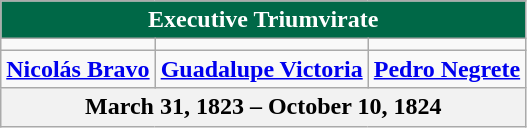<table class="wikitable floatright" style="text-align: center;border: none;">
<tr>
<th style="background:#006847; color:white;" colspan="3">Executive Triumvirate</th>
</tr>
<tr>
<td></td>
<td></td>
<td></td>
</tr>
<tr>
<td><strong><a href='#'>Nicolás Bravo</a></strong></td>
<td><strong><a href='#'>Guadalupe Victoria</a></strong></td>
<td><strong><a href='#'>Pedro Negrete</a></strong></td>
</tr>
<tr>
<th colspan="3">March 31, 1823 – October 10, 1824</th>
</tr>
<tr>
</tr>
</table>
